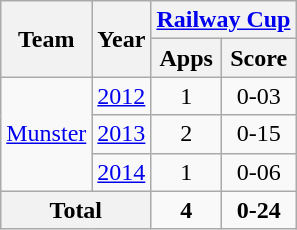<table class="wikitable" style="text-align:center">
<tr>
<th rowspan="2">Team</th>
<th rowspan="2">Year</th>
<th colspan="2"><a href='#'>Railway Cup</a></th>
</tr>
<tr>
<th>Apps</th>
<th>Score</th>
</tr>
<tr>
<td rowspan="3"><a href='#'>Munster</a></td>
<td><a href='#'>2012</a></td>
<td>1</td>
<td>0-03</td>
</tr>
<tr>
<td><a href='#'>2013</a></td>
<td>2</td>
<td>0-15</td>
</tr>
<tr>
<td><a href='#'>2014</a></td>
<td>1</td>
<td>0-06</td>
</tr>
<tr>
<th colspan="2">Total</th>
<td><strong>4</strong></td>
<td><strong>0-24</strong></td>
</tr>
</table>
